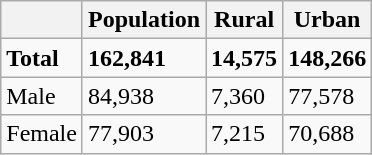<table class="wikitable">
<tr>
<th></th>
<th>Population</th>
<th>Rural</th>
<th>Urban</th>
</tr>
<tr>
<td><strong>Total</strong></td>
<td><strong>162,841</strong></td>
<td><strong>14,575</strong></td>
<td><strong>148,266</strong></td>
</tr>
<tr>
<td>Male</td>
<td>84,938</td>
<td>7,360</td>
<td>77,578</td>
</tr>
<tr>
<td>Female</td>
<td>77,903</td>
<td>7,215</td>
<td>70,688</td>
</tr>
</table>
